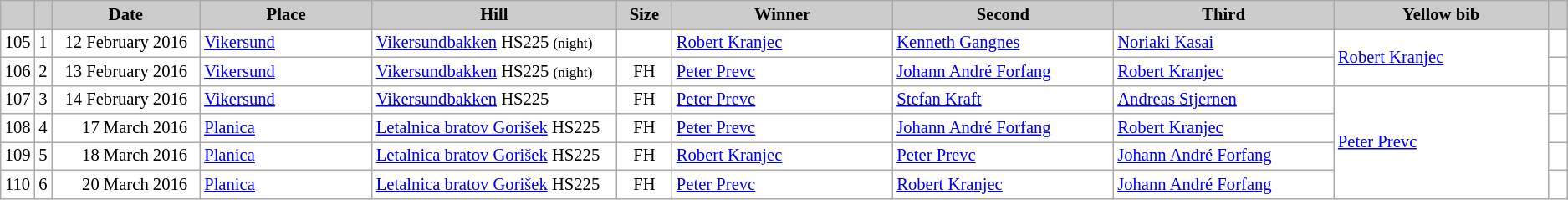<table class="wikitable plainrowheaders" style="background:#fff; font-size:86%; line-height:16px; border:grey solid 1px; border-collapse:collapse;">
<tr style="background:#ccc; text-align:center;">
<th scope="col" style="background:#ccc; width=20 px;"></th>
<th scope="col" style="background:#ccc; width=30 px;"></th>
<th scope="col" style="background:#ccc; width:120px;">Date</th>
<th scope="col" style="background:#ccc; width:140px;">Place</th>
<th scope="col" style="background:#ccc; width:200px;">Hill</th>
<th scope="col" style="background:#ccc; width:40px;">Size</th>
<th scope="col" style="background:#ccc; width:185px;">Winner</th>
<th scope="col" style="background:#ccc; width:185px;">Second</th>
<th scope="col" style="background:#ccc; width:185px;">Third</th>
<th scope="col" style="background:#ccc; width:180px;">Yellow bib</th>
<th scope="col" style="background:#ccc; width:10px;"></th>
</tr>
<tr>
<td align=center>105</td>
<td align=center>1</td>
<td align=right><small></small>12 February 2016  </td>
<td> <a href='#'>Vikersund</a></td>
<td><a href='#'>Vikersundbakken</a> HS225 <small>(night)</small></td>
<td align=center></td>
<td> <a href='#'>Robert Kranjec</a></td>
<td> <a href='#'>Kenneth Gangnes</a></td>
<td> <a href='#'>Noriaki Kasai</a></td>
<td rowspan=2> <a href='#'>Robert Kranjec</a></td>
<td></td>
</tr>
<tr>
<td align=center>106</td>
<td align=center>2</td>
<td align=right>13 February 2016  </td>
<td> <a href='#'>Vikersund</a></td>
<td><a href='#'>Vikersundbakken</a> HS225 <small>(night)</small></td>
<td align=center>FH</td>
<td> <a href='#'>Peter Prevc</a></td>
<td> <a href='#'>Johann André Forfang</a></td>
<td> <a href='#'>Robert Kranjec</a></td>
<td></td>
</tr>
<tr>
<td align=center>107</td>
<td align=center>3</td>
<td align=right>14 February 2016  </td>
<td> <a href='#'>Vikersund</a></td>
<td><a href='#'>Vikersundbakken</a> HS225</td>
<td align=center>FH</td>
<td> <a href='#'>Peter Prevc</a></td>
<td> <a href='#'>Stefan Kraft</a></td>
<td> <a href='#'>Andreas Stjernen</a></td>
<td rowspan=4> <a href='#'>Peter Prevc</a></td>
<td></td>
</tr>
<tr>
<td align=center>108</td>
<td align=center>4</td>
<td align=right><small></small>17 March 2016  </td>
<td> <a href='#'>Planica</a></td>
<td><a href='#'>Letalnica bratov Gorišek</a> HS225</td>
<td align=center>FH</td>
<td> <a href='#'>Peter Prevc</a></td>
<td> <a href='#'>Johann André Forfang</a></td>
<td> <a href='#'>Robert Kranjec</a></td>
<td></td>
</tr>
<tr>
<td align=center>109</td>
<td align=center>5</td>
<td align=right>18 March 2016  </td>
<td> <a href='#'>Planica</a></td>
<td><a href='#'>Letalnica bratov Gorišek</a> HS225</td>
<td align=center>FH</td>
<td> <a href='#'>Robert Kranjec</a></td>
<td> <a href='#'>Peter Prevc</a></td>
<td> <a href='#'>Johann André Forfang</a></td>
<td></td>
</tr>
<tr>
<td align=center>110</td>
<td align=center>6</td>
<td align=right>20 March 2016  </td>
<td> <a href='#'>Planica</a></td>
<td><a href='#'>Letalnica bratov Gorišek</a> HS225</td>
<td align=center>FH</td>
<td> <a href='#'>Peter Prevc</a></td>
<td> <a href='#'>Robert Kranjec</a></td>
<td> <a href='#'>Johann André Forfang</a></td>
<td></td>
</tr>
</table>
